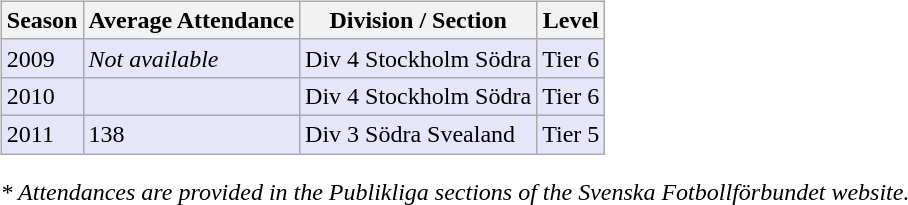<table>
<tr>
<td valign="top" width=0%><br><table class="wikitable">
<tr style="background:#f0f6fa;">
<th><strong>Season</strong></th>
<th><strong>Average Attendance</strong></th>
<th><strong>Division / Section</strong></th>
<th><strong>Level</strong></th>
</tr>
<tr>
<td style="background:#E6E6FA;">2009</td>
<td style="background:#E6E6FA;"><em>Not available</em></td>
<td style="background:#E6E6FA;">Div 4 Stockholm Södra</td>
<td style="background:#E6E6FA;">Tier 6</td>
</tr>
<tr>
<td style="background:#E6E6FA;">2010</td>
<td style="background:#E6E6FA;"></td>
<td style="background:#E6E6FA;">Div 4 Stockholm Södra</td>
<td style="background:#E6E6FA;">Tier 6</td>
</tr>
<tr>
<td style="background:#E6E6FA;">2011</td>
<td style="background:#E6E6FA;">138</td>
<td style="background:#E6E6FA;">Div 3 Södra Svealand</td>
<td style="background:#E6E6FA;">Tier 5</td>
</tr>
</table>
<em>* Attendances are provided in the Publikliga sections of the Svenska Fotbollförbundet website.</em> </td>
</tr>
</table>
